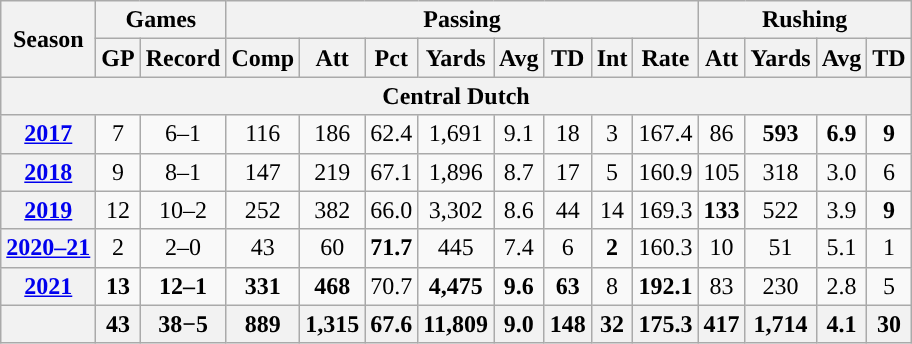<table class="wikitable" style="text-align:center;">
<tr>
<th rowspan="2">Season</th>
<th colspan="2">Games</th>
<th colspan="8">Passing</th>
<th colspan="4">Rushing</th>
</tr>
<tr>
<th>GP</th>
<th>Record</th>
<th>Comp</th>
<th>Att</th>
<th>Pct</th>
<th>Yards</th>
<th>Avg</th>
<th>TD</th>
<th>Int</th>
<th>Rate</th>
<th>Att</th>
<th>Yards</th>
<th>Avg</th>
<th>TD</th>
</tr>
<tr>
<th colspan="16">Central Dutch</th>
</tr>
<tr>
<th><a href='#'>2017</a></th>
<td>7</td>
<td>6–1</td>
<td>116</td>
<td>186</td>
<td>62.4</td>
<td>1,691</td>
<td>9.1</td>
<td>18</td>
<td>3</td>
<td>167.4</td>
<td>86</td>
<td><strong>593</strong></td>
<td><strong>6.9</strong></td>
<td><strong>9</strong></td>
</tr>
<tr>
<th><a href='#'>2018</a></th>
<td>9</td>
<td>8–1</td>
<td>147</td>
<td>219</td>
<td>67.1</td>
<td>1,896</td>
<td>8.7</td>
<td>17</td>
<td>5</td>
<td>160.9</td>
<td>105</td>
<td>318</td>
<td>3.0</td>
<td>6</td>
</tr>
<tr>
<th><a href='#'>2019</a></th>
<td>12</td>
<td>10–2</td>
<td>252</td>
<td>382</td>
<td>66.0</td>
<td>3,302</td>
<td>8.6</td>
<td>44</td>
<td>14</td>
<td>169.3</td>
<td><strong>133</strong></td>
<td>522</td>
<td>3.9</td>
<td><strong>9</strong></td>
</tr>
<tr>
<th><a href='#'>2020–21</a></th>
<td>2</td>
<td>2–0</td>
<td>43</td>
<td>60</td>
<td><strong>71.7</strong></td>
<td>445</td>
<td>7.4</td>
<td>6</td>
<td><strong>2</strong></td>
<td>160.3</td>
<td>10</td>
<td>51</td>
<td>5.1</td>
<td>1</td>
</tr>
<tr>
<th><a href='#'>2021</a></th>
<td><strong>13</strong></td>
<td><strong>12–1</strong></td>
<td><strong>331</strong></td>
<td><strong>468</strong></td>
<td>70.7</td>
<td><strong>4,475</strong></td>
<td><strong>9.6</strong></td>
<td><strong>63</strong></td>
<td>8</td>
<td><strong>192.1</strong></td>
<td>83</td>
<td>230</td>
<td>2.8</td>
<td>5</td>
</tr>
<tr>
<th></th>
<th>43</th>
<th>38−5</th>
<th>889</th>
<th>1,315</th>
<th>67.6</th>
<th>11,809</th>
<th>9.0</th>
<th>148</th>
<th>32</th>
<th>175.3</th>
<th>417</th>
<th>1,714</th>
<th>4.1</th>
<th>30</th>
</tr>
</table>
